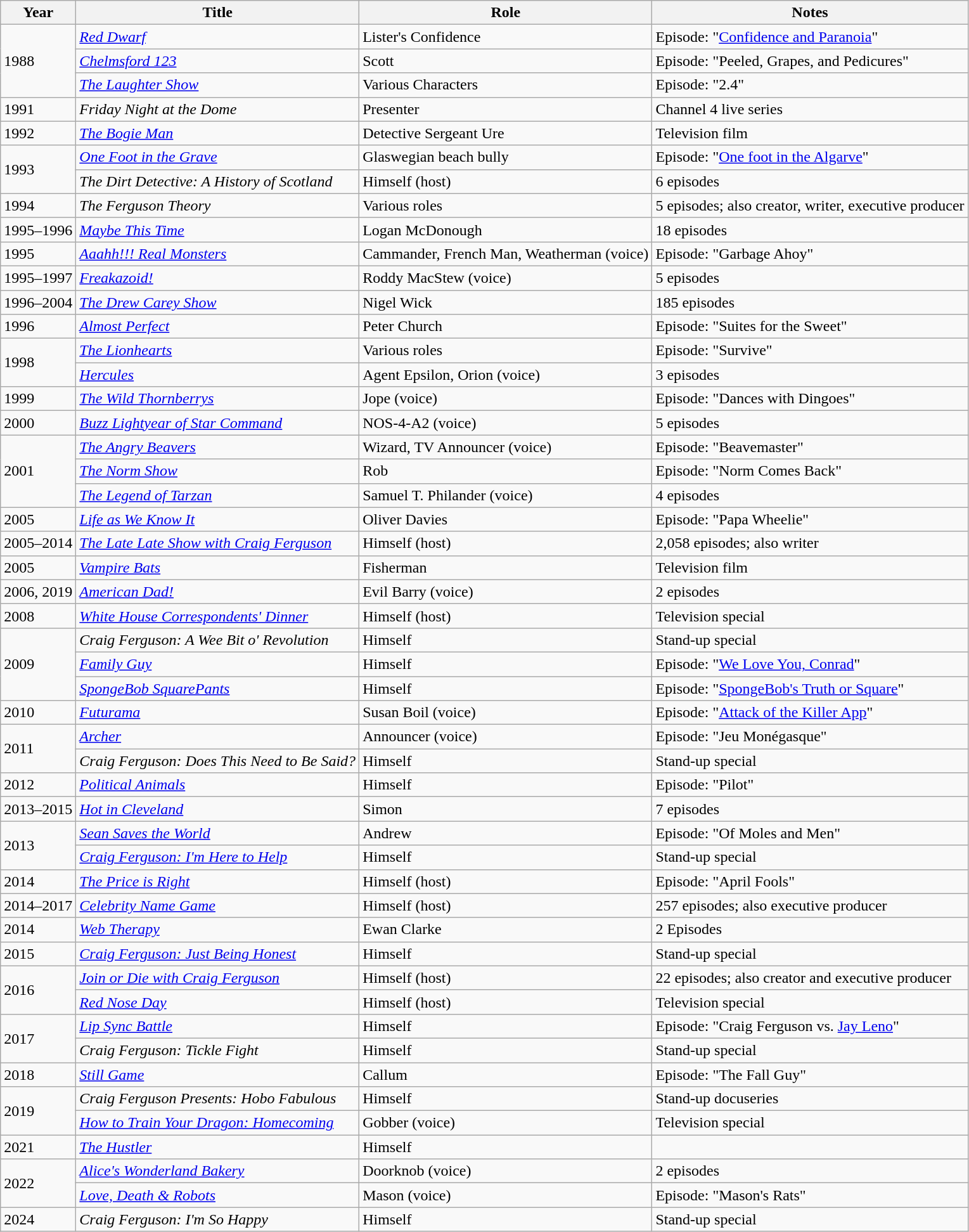<table class="wikitable sortable">
<tr>
<th>Year</th>
<th>Title</th>
<th>Role</th>
<th class="unsortable">Notes</th>
</tr>
<tr>
<td rowspan="3">1988</td>
<td><em><a href='#'>Red Dwarf</a></em></td>
<td>Lister's Confidence</td>
<td>Episode: "<a href='#'>Confidence and Paranoia</a>"</td>
</tr>
<tr>
<td><em><a href='#'>Chelmsford 123</a></em></td>
<td>Scott</td>
<td>Episode: "Peeled, Grapes, and Pedicures"</td>
</tr>
<tr>
<td><em><a href='#'>The Laughter Show</a></em></td>
<td>Various Characters</td>
<td>Episode: "2.4"</td>
</tr>
<tr>
<td>1991</td>
<td><em>Friday Night at the Dome</em></td>
<td>Presenter</td>
<td>Channel 4 live series</td>
</tr>
<tr>
<td>1992</td>
<td><em><a href='#'>The Bogie Man</a></em></td>
<td>Detective Sergeant Ure</td>
<td>Television film</td>
</tr>
<tr>
<td rowspan="2">1993</td>
<td><em><a href='#'>One Foot in the Grave</a></em></td>
<td>Glaswegian beach bully</td>
<td>Episode: "<a href='#'>One foot in the Algarve</a>"</td>
</tr>
<tr>
<td><em>The Dirt Detective: A History of Scotland</em></td>
<td>Himself (host)</td>
<td>6 episodes</td>
</tr>
<tr>
<td>1994</td>
<td><em>The Ferguson Theory</em></td>
<td>Various roles</td>
<td>5 episodes; also creator, writer, executive producer</td>
</tr>
<tr>
<td>1995–1996</td>
<td><em><a href='#'>Maybe This Time</a></em></td>
<td>Logan McDonough</td>
<td>18 episodes</td>
</tr>
<tr>
<td>1995</td>
<td><em><a href='#'>Aaahh!!! Real Monsters</a></em></td>
<td>Cammander, French Man, Weatherman (voice)</td>
<td>Episode: "Garbage Ahoy"</td>
</tr>
<tr>
<td>1995–1997</td>
<td><em><a href='#'>Freakazoid!</a></em></td>
<td>Roddy MacStew (voice)</td>
<td>5 episodes</td>
</tr>
<tr>
<td>1996–2004</td>
<td><em><a href='#'>The Drew Carey Show</a></em></td>
<td>Nigel Wick</td>
<td>185 episodes</td>
</tr>
<tr>
<td>1996</td>
<td><em><a href='#'>Almost Perfect</a></em></td>
<td>Peter Church</td>
<td>Episode: "Suites for the Sweet"</td>
</tr>
<tr>
<td rowspan="2">1998</td>
<td><em><a href='#'>The Lionhearts</a></em></td>
<td>Various roles</td>
<td>Episode: "Survive"</td>
</tr>
<tr>
<td><em><a href='#'>Hercules</a></em></td>
<td>Agent Epsilon, Orion (voice)</td>
<td>3 episodes</td>
</tr>
<tr>
<td>1999</td>
<td><em><a href='#'>The Wild Thornberrys</a></em></td>
<td>Jope (voice)</td>
<td>Episode: "Dances with Dingoes"</td>
</tr>
<tr>
<td>2000</td>
<td><em><a href='#'>Buzz Lightyear of Star Command</a></em></td>
<td>NOS-4-A2 (voice)</td>
<td>5 episodes</td>
</tr>
<tr>
<td rowspan="3">2001</td>
<td><em><a href='#'>The Angry Beavers</a></em></td>
<td>Wizard, TV Announcer (voice)</td>
<td>Episode: "Beavemaster"</td>
</tr>
<tr>
<td><em><a href='#'>The Norm Show</a></em></td>
<td>Rob</td>
<td>Episode: "Norm Comes Back"</td>
</tr>
<tr>
<td><em><a href='#'>The Legend of Tarzan</a></em></td>
<td>Samuel T. Philander (voice)</td>
<td>4 episodes</td>
</tr>
<tr>
<td>2005</td>
<td><em><a href='#'>Life as We Know It</a></em></td>
<td>Oliver Davies</td>
<td>Episode: "Papa Wheelie"</td>
</tr>
<tr>
<td>2005–2014</td>
<td><em><a href='#'>The Late Late Show with Craig Ferguson</a></em></td>
<td>Himself (host)</td>
<td>2,058 episodes; also writer</td>
</tr>
<tr>
<td>2005</td>
<td><em><a href='#'>Vampire Bats</a></em></td>
<td>Fisherman</td>
<td>Television film</td>
</tr>
<tr>
<td>2006, 2019</td>
<td><em><a href='#'>American Dad!</a></em></td>
<td>Evil Barry (voice)</td>
<td>2 episodes</td>
</tr>
<tr>
<td>2008</td>
<td><em><a href='#'>White House Correspondents' Dinner</a></em></td>
<td>Himself (host)</td>
<td>Television special</td>
</tr>
<tr>
<td rowspan="3">2009</td>
<td><em>Craig Ferguson: A Wee Bit o' Revolution</em></td>
<td>Himself</td>
<td>Stand-up special</td>
</tr>
<tr>
<td><em><a href='#'>Family Guy</a></em></td>
<td>Himself</td>
<td>Episode: "<a href='#'>We Love You, Conrad</a>"</td>
</tr>
<tr>
<td><em><a href='#'>SpongeBob SquarePants</a></em></td>
<td>Himself</td>
<td>Episode: "<a href='#'>SpongeBob's Truth or Square</a>"</td>
</tr>
<tr>
<td>2010</td>
<td><em><a href='#'>Futurama</a></em></td>
<td>Susan Boil (voice)</td>
<td>Episode: "<a href='#'>Attack of the Killer App</a>"</td>
</tr>
<tr>
<td rowspan="2">2011</td>
<td><em><a href='#'>Archer</a></em></td>
<td>Announcer (voice)</td>
<td>Episode: "Jeu Monégasque"</td>
</tr>
<tr>
<td><em>Craig Ferguson: Does This Need to Be Said?</em></td>
<td>Himself</td>
<td>Stand-up special</td>
</tr>
<tr>
<td>2012</td>
<td><em><a href='#'>Political Animals</a></em></td>
<td>Himself</td>
<td>Episode: "Pilot"</td>
</tr>
<tr>
<td>2013–2015</td>
<td><em><a href='#'>Hot in Cleveland</a></em></td>
<td>Simon</td>
<td>7 episodes</td>
</tr>
<tr>
<td rowspan="2">2013</td>
<td><em><a href='#'>Sean Saves the World</a></em></td>
<td>Andrew</td>
<td>Episode: "Of Moles and Men"</td>
</tr>
<tr>
<td><em><a href='#'>Craig Ferguson: I'm Here to Help</a></em></td>
<td>Himself</td>
<td>Stand-up special</td>
</tr>
<tr>
<td>2014</td>
<td><em><a href='#'>The Price is Right</a></em></td>
<td>Himself (host)</td>
<td>Episode: "April Fools"</td>
</tr>
<tr>
<td>2014–2017</td>
<td><em><a href='#'>Celebrity Name Game</a></em></td>
<td>Himself (host)</td>
<td>257 episodes; also executive producer</td>
</tr>
<tr>
<td>2014</td>
<td><em><a href='#'>Web Therapy</a></em></td>
<td>Ewan Clarke</td>
<td>2 Episodes</td>
</tr>
<tr>
<td>2015</td>
<td><em><a href='#'>Craig Ferguson: Just Being Honest</a></em></td>
<td>Himself</td>
<td>Stand-up special</td>
</tr>
<tr>
<td rowspan="2">2016</td>
<td><em><a href='#'>Join or Die with Craig Ferguson</a></em></td>
<td>Himself (host)</td>
<td>22 episodes; also creator and executive producer</td>
</tr>
<tr>
<td><em><a href='#'>Red Nose Day</a></em></td>
<td>Himself (host)</td>
<td>Television special</td>
</tr>
<tr>
<td rowspan="2">2017</td>
<td><em><a href='#'>Lip Sync Battle</a></em></td>
<td>Himself</td>
<td>Episode: "Craig Ferguson vs. <a href='#'>Jay Leno</a>"</td>
</tr>
<tr>
<td><em>Craig Ferguson: Tickle Fight</em></td>
<td>Himself</td>
<td>Stand-up special</td>
</tr>
<tr>
<td>2018</td>
<td><em><a href='#'>Still Game</a></em></td>
<td>Callum</td>
<td>Episode: "The Fall Guy"</td>
</tr>
<tr>
<td rowspan="2">2019</td>
<td><em>Craig Ferguson Presents: Hobo Fabulous</em></td>
<td>Himself</td>
<td>Stand-up docuseries</td>
</tr>
<tr>
<td><em><a href='#'>How to Train Your Dragon: Homecoming</a></em></td>
<td>Gobber (voice)</td>
<td>Television special</td>
</tr>
<tr>
<td>2021</td>
<td><em><a href='#'>The Hustler</a></em></td>
<td>Himself</td>
<td></td>
</tr>
<tr>
<td rowspan="2">2022</td>
<td><em><a href='#'>Alice's Wonderland Bakery</a></em></td>
<td>Doorknob (voice)</td>
<td>2 episodes</td>
</tr>
<tr>
<td><em><a href='#'>Love, Death & Robots</a></em></td>
<td>Mason (voice)</td>
<td>Episode: "Mason's Rats"</td>
</tr>
<tr>
<td>2024</td>
<td><em>Craig Ferguson: I'm So Happy</em></td>
<td>Himself</td>
<td>Stand-up special</td>
</tr>
</table>
